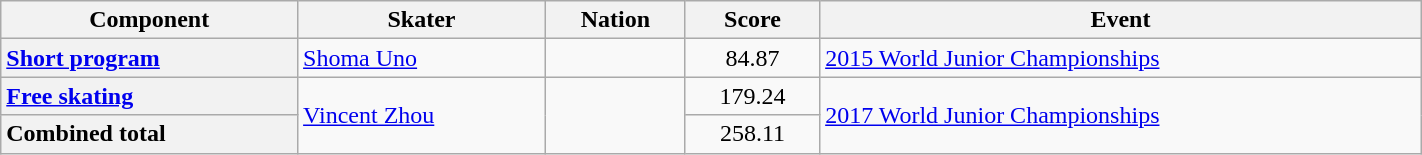<table class="wikitable unsortable" style="text-align:left; width:75%">
<tr>
<th scope="col">Component</th>
<th scope="col">Skater</th>
<th scope="col">Nation</th>
<th scope="col">Score</th>
<th scope="col">Event</th>
</tr>
<tr>
<th scope="row" style="text-align:left"><a href='#'>Short program</a></th>
<td><a href='#'>Shoma Uno</a></td>
<td></td>
<td style="text-align:center">84.87</td>
<td><a href='#'>2015 World Junior Championships</a></td>
</tr>
<tr>
<th scope="row" style="text-align:left"><a href='#'>Free skating</a></th>
<td rowspan="2"><a href='#'>Vincent Zhou</a></td>
<td rowspan="2"></td>
<td style="text-align:center">179.24</td>
<td rowspan="2"><a href='#'>2017 World Junior Championships</a></td>
</tr>
<tr>
<th scope="row" style="text-align:left">Combined total</th>
<td style="text-align:center">258.11</td>
</tr>
</table>
